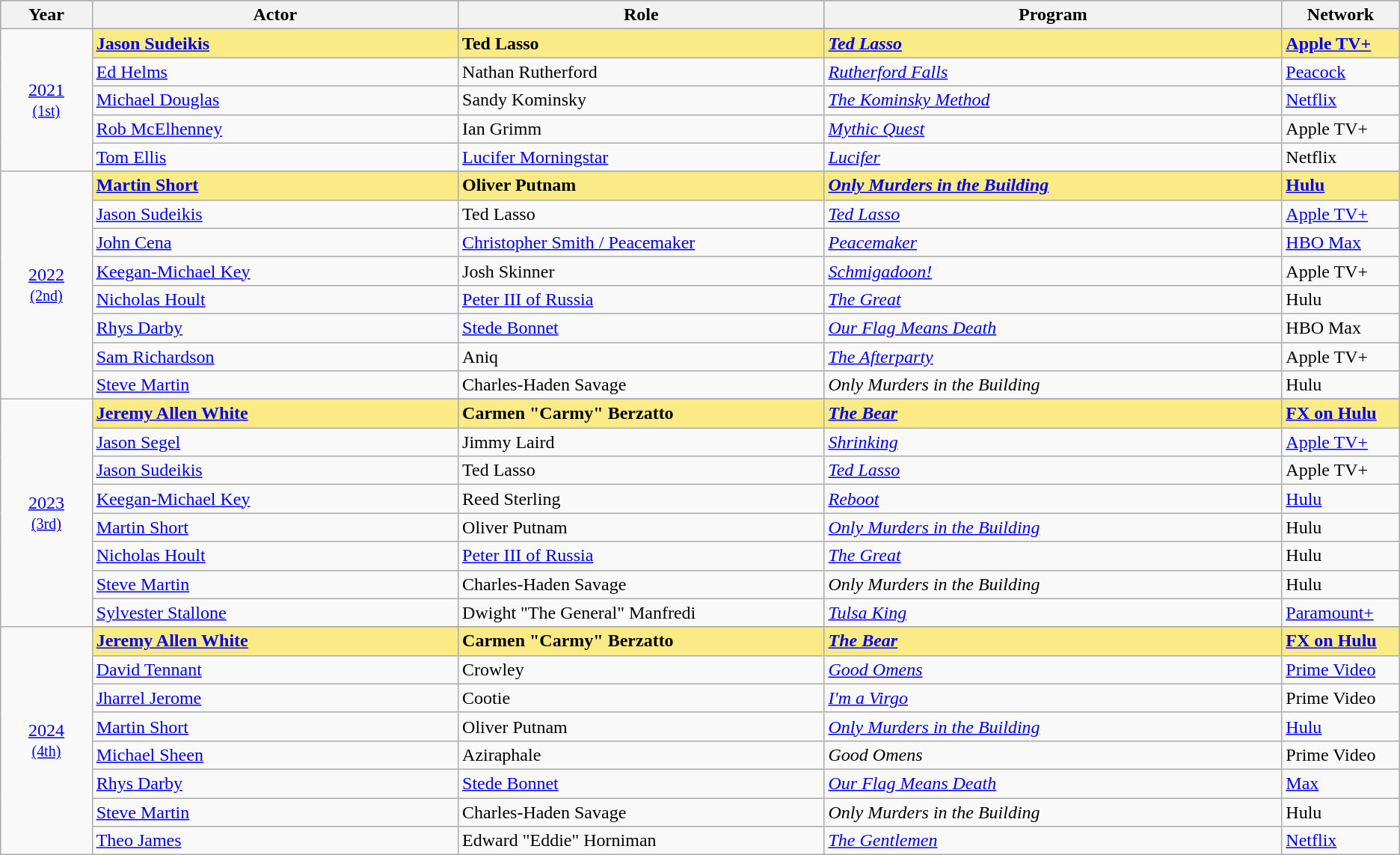<table class="wikitable">
<tr bgcolor="#bebebe">
<th width="5%">Year</th>
<th width="20%">Actor</th>
<th width="20%">Role</th>
<th width="25%">Program</th>
<th width="5%">Network</th>
</tr>
<tr>
<td rowspan="6" style="text-align:center"><a href='#'>2021</a><br><small><a href='#'>(1st)</a></small><br></td>
</tr>
<tr style="background:#FAEB86">
<td><strong><a href='#'>Jason Sudeikis</a></strong></td>
<td><strong>Ted Lasso</strong></td>
<td><strong><em><a href='#'>Ted Lasso</a></em></strong></td>
<td><strong><a href='#'>Apple TV+</a></strong></td>
</tr>
<tr>
<td><a href='#'>Ed Helms</a></td>
<td>Nathan Rutherford</td>
<td><em><a href='#'>Rutherford Falls</a></em></td>
<td><a href='#'>Peacock</a></td>
</tr>
<tr>
<td><a href='#'>Michael Douglas</a></td>
<td>Sandy Kominsky</td>
<td><em><a href='#'>The Kominsky Method</a></em></td>
<td><a href='#'>Netflix</a></td>
</tr>
<tr>
<td><a href='#'>Rob McElhenney</a></td>
<td>Ian Grimm</td>
<td><em><a href='#'>Mythic Quest</a></em></td>
<td>Apple TV+</td>
</tr>
<tr>
<td><a href='#'>Tom Ellis</a></td>
<td><a href='#'>Lucifer Morningstar</a></td>
<td><em><a href='#'>Lucifer</a></em></td>
<td>Netflix</td>
</tr>
<tr>
<td rowspan="9" style="text-align:center"><a href='#'>2022</a><br><small><a href='#'>(2nd)</a></small><br></td>
</tr>
<tr style="background:#FAEB86;">
<td><strong><a href='#'>Martin Short</a></strong></td>
<td><strong>Oliver Putnam</strong></td>
<td><strong><em><a href='#'>Only Murders in the Building</a></em></strong></td>
<td><strong><a href='#'>Hulu</a></strong></td>
</tr>
<tr>
<td><a href='#'>Jason Sudeikis</a></td>
<td>Ted Lasso</td>
<td><em><a href='#'>Ted Lasso</a></em></td>
<td><a href='#'>Apple TV+</a></td>
</tr>
<tr>
<td><a href='#'>John Cena</a></td>
<td><a href='#'>Christopher Smith / Peacemaker</a></td>
<td><em><a href='#'>Peacemaker</a></em></td>
<td><a href='#'>HBO Max</a></td>
</tr>
<tr>
<td><a href='#'>Keegan-Michael Key</a></td>
<td>Josh Skinner</td>
<td><em><a href='#'>Schmigadoon!</a></em></td>
<td>Apple TV+</td>
</tr>
<tr>
<td><a href='#'>Nicholas Hoult</a></td>
<td><a href='#'>Peter III of Russia</a></td>
<td><em><a href='#'>The Great</a></em></td>
<td>Hulu</td>
</tr>
<tr>
<td><a href='#'>Rhys Darby</a></td>
<td><a href='#'>Stede Bonnet</a></td>
<td><em><a href='#'>Our Flag Means Death</a></em></td>
<td>HBO Max</td>
</tr>
<tr>
<td><a href='#'>Sam Richardson</a></td>
<td>Aniq</td>
<td><em><a href='#'>The Afterparty</a></em></td>
<td>Apple TV+</td>
</tr>
<tr>
<td><a href='#'>Steve Martin</a></td>
<td>Charles-Haden Savage</td>
<td><em>Only Murders in the Building</em></td>
<td>Hulu</td>
</tr>
<tr>
<td rowspan="9" style="text-align:center"><a href='#'>2023</a><br><small><a href='#'>(3rd)</a></small><br></td>
</tr>
<tr style="background:#FAEB86;">
<td><strong><a href='#'>Jeremy Allen White</a></strong></td>
<td><strong>Carmen "Carmy" Berzatto</strong></td>
<td><strong><em><a href='#'>The Bear</a></em></strong></td>
<td><strong><a href='#'>FX on Hulu</a></strong></td>
</tr>
<tr>
<td><a href='#'>Jason Segel</a></td>
<td>Jimmy Laird</td>
<td><em><a href='#'>Shrinking</a></em></td>
<td><a href='#'>Apple TV+</a></td>
</tr>
<tr>
<td><a href='#'>Jason Sudeikis</a></td>
<td>Ted Lasso</td>
<td><em><a href='#'>Ted Lasso</a></em></td>
<td>Apple TV+</td>
</tr>
<tr>
<td><a href='#'>Keegan-Michael Key</a></td>
<td>Reed Sterling</td>
<td><em><a href='#'>Reboot</a></em></td>
<td><a href='#'>Hulu</a></td>
</tr>
<tr>
<td><a href='#'>Martin Short</a></td>
<td>Oliver Putnam</td>
<td><em><a href='#'>Only Murders in the Building</a></em></td>
<td>Hulu</td>
</tr>
<tr>
<td><a href='#'>Nicholas Hoult</a></td>
<td><a href='#'>Peter III of Russia</a></td>
<td><em><a href='#'>The Great</a></em></td>
<td>Hulu</td>
</tr>
<tr>
<td><a href='#'>Steve Martin</a></td>
<td>Charles-Haden Savage</td>
<td><em>Only Murders in the Building</em></td>
<td>Hulu</td>
</tr>
<tr>
<td><a href='#'>Sylvester Stallone</a></td>
<td>Dwight "The General" Manfredi</td>
<td><em><a href='#'>Tulsa King</a></em></td>
<td><a href='#'>Paramount+</a></td>
</tr>
<tr>
<td rowspan="9" style="text-align:center"><a href='#'>2024</a><br><small><a href='#'>(4th)</a></small><br></td>
</tr>
<tr style="background:#FAEB86;">
<td><strong><a href='#'>Jeremy Allen White</a></strong></td>
<td><strong>Carmen "Carmy" Berzatto</strong></td>
<td><strong><em><a href='#'>The Bear</a></em></strong></td>
<td><strong><a href='#'>FX on Hulu</a></strong></td>
</tr>
<tr>
<td><a href='#'>David Tennant</a></td>
<td>Crowley</td>
<td><em><a href='#'>Good Omens</a></em></td>
<td><a href='#'>Prime Video</a></td>
</tr>
<tr>
<td><a href='#'>Jharrel Jerome</a></td>
<td>Cootie</td>
<td><em><a href='#'>I'm a Virgo</a></em></td>
<td>Prime Video</td>
</tr>
<tr>
<td><a href='#'>Martin Short</a></td>
<td>Oliver Putnam</td>
<td><em><a href='#'>Only Murders in the Building</a></em></td>
<td><a href='#'>Hulu</a></td>
</tr>
<tr>
<td><a href='#'>Michael Sheen</a></td>
<td>Aziraphale</td>
<td><em>Good Omens</em></td>
<td>Prime Video</td>
</tr>
<tr>
<td><a href='#'>Rhys Darby</a></td>
<td><a href='#'>Stede Bonnet</a></td>
<td><em><a href='#'>Our Flag Means Death</a></em></td>
<td><a href='#'>Max</a></td>
</tr>
<tr>
<td><a href='#'>Steve Martin</a></td>
<td>Charles-Haden Savage</td>
<td><em>Only Murders in the Building</em></td>
<td>Hulu</td>
</tr>
<tr>
<td><a href='#'>Theo James</a></td>
<td>Edward "Eddie" Horniman</td>
<td><em><a href='#'>The Gentlemen</a></em></td>
<td><a href='#'>Netflix</a></td>
</tr>
</table>
